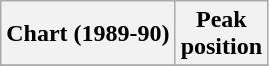<table class="wikitable sortable plainrowheaders" style="text-align:center">
<tr>
<th>Chart (1989-90)</th>
<th>Peak<br>position</th>
</tr>
<tr>
</tr>
</table>
